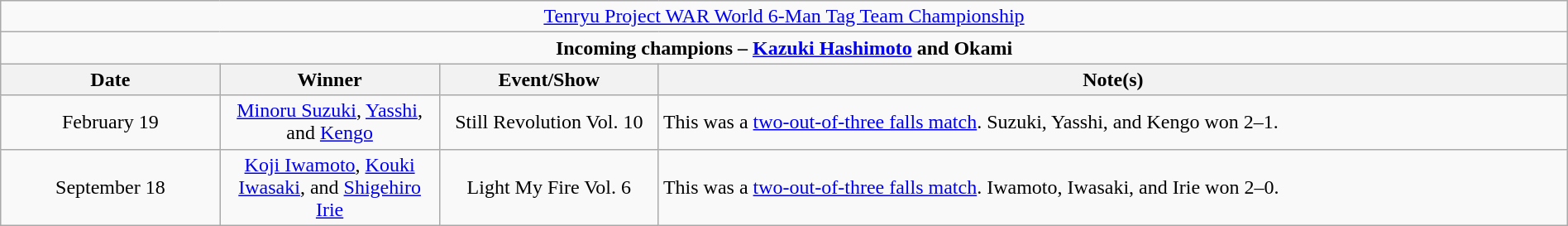<table class="wikitable" style="text-align:center; width:100%;">
<tr>
<td colspan="4" style="text-align: center;"><a href='#'>Tenryu Project WAR World 6-Man Tag Team Championship</a></td>
</tr>
<tr>
<td colspan="4" style="text-align: center;"><strong>Incoming champions – <a href='#'>Kazuki Hashimoto</a> and Okami </strong></td>
</tr>
<tr>
<th width=14%>Date</th>
<th width=14%>Winner</th>
<th width=14%>Event/Show</th>
<th width=58%>Note(s)</th>
</tr>
<tr>
<td>February 19</td>
<td><a href='#'>Minoru Suzuki</a>, <a href='#'>Yasshi</a>, and <a href='#'>Kengo</a></td>
<td>Still Revolution Vol. 10</td>
<td align=left>This was a <a href='#'>two-out-of-three falls match</a>. Suzuki, Yasshi, and Kengo won 2–1.</td>
</tr>
<tr>
<td>September 18</td>
<td><a href='#'>Koji Iwamoto</a>, <a href='#'>Kouki Iwasaki</a>, and <a href='#'>Shigehiro Irie</a></td>
<td>Light My Fire Vol. 6</td>
<td align=left>This was a <a href='#'>two-out-of-three falls match</a>. Iwamoto, Iwasaki, and Irie won 2–0.</td>
</tr>
</table>
